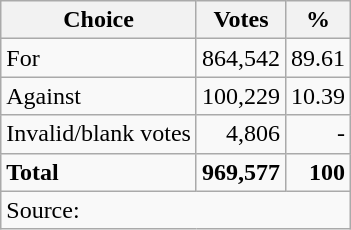<table class=wikitable style=text-align:right>
<tr>
<th>Choice</th>
<th>Votes</th>
<th>%</th>
</tr>
<tr>
<td align=left>For</td>
<td>864,542</td>
<td>89.61</td>
</tr>
<tr>
<td align=left>Against</td>
<td>100,229</td>
<td>10.39</td>
</tr>
<tr>
<td align=left>Invalid/blank votes</td>
<td>4,806</td>
<td>-</td>
</tr>
<tr>
<td align=left><strong>Total</strong></td>
<td><strong>969,577</strong></td>
<td><strong>100</strong></td>
</tr>
<tr>
<td colspan=3 align=left>Source: </td>
</tr>
</table>
